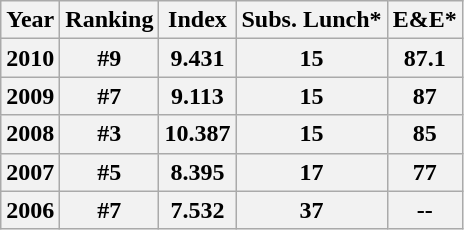<table class="wikitable">
<tr>
<th>Year</th>
<th>Ranking</th>
<th>Index</th>
<th>Subs. Lunch*</th>
<th>E&E*</th>
</tr>
<tr>
<th>2010</th>
<th>#9</th>
<th>9.431</th>
<th>15</th>
<th>87.1</th>
</tr>
<tr>
<th>2009</th>
<th>#7</th>
<th>9.113</th>
<th>15</th>
<th>87</th>
</tr>
<tr>
<th>2008</th>
<th>#3</th>
<th>10.387</th>
<th>15</th>
<th>85</th>
</tr>
<tr>
<th>2007</th>
<th>#5</th>
<th>8.395</th>
<th>17</th>
<th>77</th>
</tr>
<tr>
<th>2006</th>
<th>#7</th>
<th>7.532</th>
<th>37</th>
<th>--</th>
</tr>
</table>
